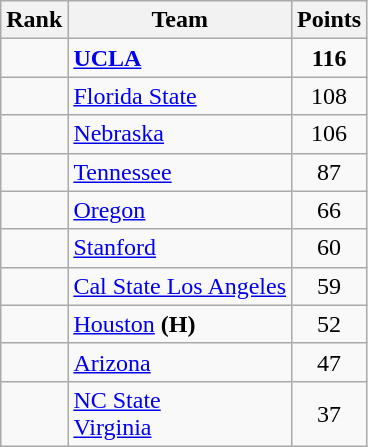<table class="wikitable sortable" style="text-align:center">
<tr>
<th>Rank</th>
<th>Team</th>
<th>Points</th>
</tr>
<tr>
<td></td>
<td align="left"><strong><a href='#'>UCLA</a></strong></td>
<td><strong>116</strong></td>
</tr>
<tr>
<td></td>
<td align="left"><a href='#'>Florida State</a></td>
<td>108</td>
</tr>
<tr>
<td></td>
<td align="left"><a href='#'>Nebraska</a></td>
<td>106</td>
</tr>
<tr>
<td></td>
<td align="left"><a href='#'>Tennessee</a></td>
<td>87</td>
</tr>
<tr>
<td></td>
<td align="left"><a href='#'>Oregon</a></td>
<td>66</td>
</tr>
<tr>
<td></td>
<td align="left"><a href='#'>Stanford</a></td>
<td>60</td>
</tr>
<tr>
<td></td>
<td align="left"><a href='#'>Cal State Los Angeles</a></td>
<td>59</td>
</tr>
<tr>
<td></td>
<td align="left"><a href='#'>Houston</a> <strong>(H)</strong></td>
<td>52</td>
</tr>
<tr>
<td></td>
<td align="left"><a href='#'>Arizona</a></td>
<td>47</td>
</tr>
<tr>
<td></td>
<td align="left"><a href='#'>NC State</a><br><a href='#'>Virginia</a></td>
<td>37</td>
</tr>
</table>
